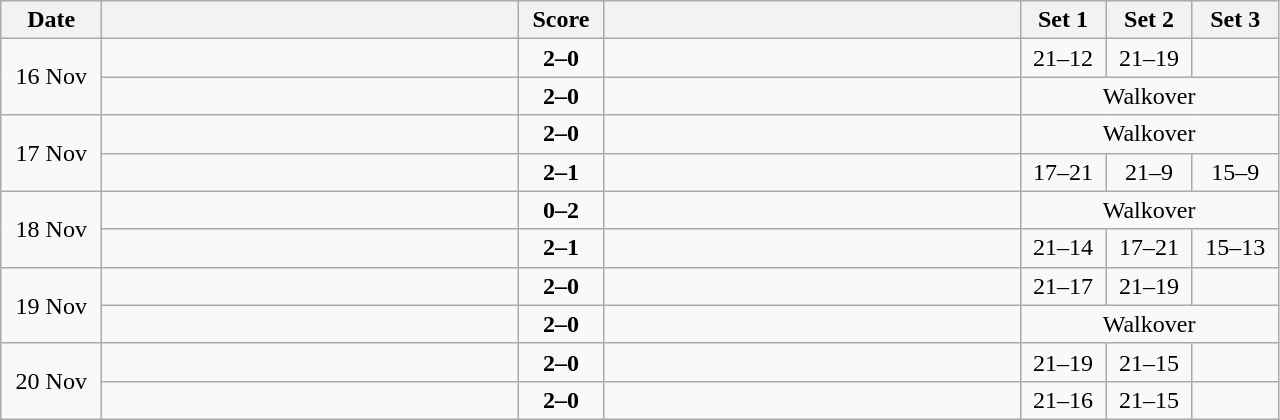<table class="wikitable" style="text-align: center;">
<tr>
<th width="60">Date</th>
<th align="right" width="270"></th>
<th width="50">Score</th>
<th align="left" width="270"></th>
<th width="50">Set 1</th>
<th width="50">Set 2</th>
<th width="50">Set 3</th>
</tr>
<tr>
<td rowspan=2>16 Nov</td>
<td align=left><strong></strong></td>
<td align=center><strong>2–0</strong></td>
<td align=left></td>
<td>21–12</td>
<td>21–19</td>
<td></td>
</tr>
<tr>
<td align=left><strong></strong></td>
<td align=center><strong>2–0</strong></td>
<td align=left></td>
<td colspan=3>Walkover</td>
</tr>
<tr>
<td rowspan=2>17 Nov</td>
<td align=left><strong></strong></td>
<td align=center><strong>2–0</strong></td>
<td align=left></td>
<td colspan=3>Walkover</td>
</tr>
<tr>
<td align=left><strong></strong></td>
<td align=center><strong>2–1</strong></td>
<td align=left></td>
<td>17–21</td>
<td>21–9</td>
<td>15–9</td>
</tr>
<tr>
<td rowspan=2>18 Nov</td>
<td align=left></td>
<td align=center><strong>0–2</strong></td>
<td align=left><strong></strong></td>
<td colspan=3>Walkover</td>
</tr>
<tr>
<td align=left><strong></strong></td>
<td align=center><strong>2–1</strong></td>
<td align=left></td>
<td>21–14</td>
<td>17–21</td>
<td>15–13</td>
</tr>
<tr>
<td rowspan=2>19 Nov</td>
<td align=left><strong></strong></td>
<td align=center><strong>2–0</strong></td>
<td align=left></td>
<td>21–17</td>
<td>21–19</td>
<td></td>
</tr>
<tr>
<td align=left><strong></strong></td>
<td align=center><strong>2–0</strong></td>
<td align=left></td>
<td colspan=3>Walkover</td>
</tr>
<tr>
<td rowspan=2>20 Nov</td>
<td align=left><strong></strong></td>
<td align=center><strong>2–0</strong></td>
<td align=left></td>
<td>21–19</td>
<td>21–15</td>
<td></td>
</tr>
<tr>
<td align=left><strong></strong></td>
<td align=center><strong>2–0</strong></td>
<td align=left></td>
<td>21–16</td>
<td>21–15</td>
<td></td>
</tr>
</table>
